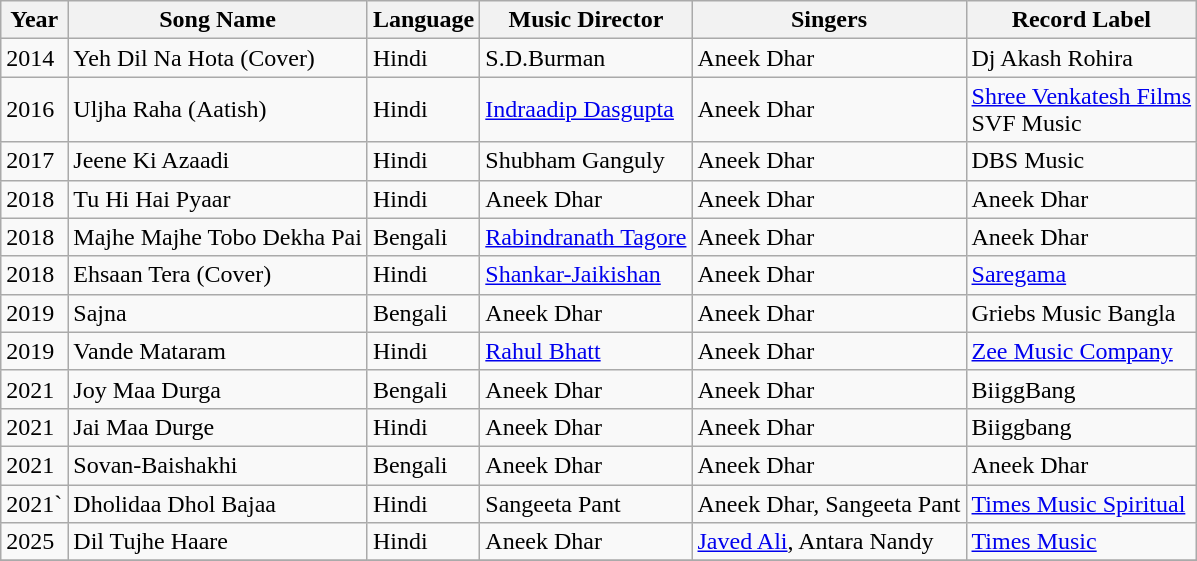<table class="wikitable sortable">
<tr>
<th>Year</th>
<th>Song Name</th>
<th>Language</th>
<th>Music Director</th>
<th>Singers</th>
<th>Record Label</th>
</tr>
<tr>
<td>2014</td>
<td>Yeh Dil Na Hota (Cover)</td>
<td>Hindi</td>
<td>S.D.Burman</td>
<td>Aneek Dhar</td>
<td>Dj Akash Rohira</td>
</tr>
<tr>
<td>2016</td>
<td>Uljha Raha (Aatish)</td>
<td>Hindi</td>
<td><a href='#'>Indraadip Dasgupta</a></td>
<td>Aneek Dhar</td>
<td><a href='#'>Shree Venkatesh Films</a><br>SVF Music </td>
</tr>
<tr>
<td>2017</td>
<td>Jeene Ki Azaadi</td>
<td>Hindi</td>
<td>Shubham Ganguly</td>
<td>Aneek Dhar</td>
<td>DBS Music </td>
</tr>
<tr>
<td>2018</td>
<td>Tu Hi Hai Pyaar</td>
<td>Hindi</td>
<td>Aneek Dhar</td>
<td>Aneek Dhar</td>
<td>Aneek Dhar </td>
</tr>
<tr>
<td>2018</td>
<td>Majhe Majhe Tobo Dekha Pai</td>
<td>Bengali</td>
<td><a href='#'>Rabindranath Tagore</a></td>
<td>Aneek Dhar</td>
<td>Aneek Dhar </td>
</tr>
<tr>
<td>2018</td>
<td>Ehsaan Tera (Cover)</td>
<td>Hindi</td>
<td><a href='#'>Shankar-Jaikishan</a></td>
<td>Aneek Dhar</td>
<td><a href='#'>Saregama</a></td>
</tr>
<tr>
<td>2019</td>
<td>Sajna </td>
<td>Bengali</td>
<td>Aneek Dhar</td>
<td>Aneek Dhar</td>
<td>Griebs Music Bangla </td>
</tr>
<tr>
<td>2019</td>
<td>Vande Mataram</td>
<td>Hindi</td>
<td><a href='#'>Rahul Bhatt</a></td>
<td>Aneek Dhar</td>
<td><a href='#'>Zee Music Company</a></td>
</tr>
<tr>
<td>2021</td>
<td>Joy Maa Durga</td>
<td>Bengali</td>
<td>Aneek Dhar</td>
<td>Aneek Dhar</td>
<td>BiiggBang</td>
</tr>
<tr>
<td>2021</td>
<td>Jai Maa Durge</td>
<td>Hindi</td>
<td>Aneek Dhar</td>
<td>Aneek Dhar</td>
<td>Biiggbang</td>
</tr>
<tr>
<td>2021</td>
<td>Sovan-Baishakhi </td>
<td>Bengali</td>
<td>Aneek Dhar</td>
<td>Aneek Dhar</td>
<td>Aneek Dhar</td>
</tr>
<tr>
<td>2021`</td>
<td>Dholidaa Dhol Bajaa</td>
<td>Hindi</td>
<td>Sangeeta Pant</td>
<td>Aneek Dhar, Sangeeta Pant</td>
<td><a href='#'>Times Music Spiritual</a></td>
</tr>
<tr>
<td>2025</td>
<td>Dil Tujhe Haare</td>
<td>Hindi</td>
<td>Aneek Dhar</td>
<td><a href='#'>Javed Ali</a>, Antara Nandy</td>
<td><a href='#'>Times Music</a></td>
</tr>
<tr>
</tr>
</table>
